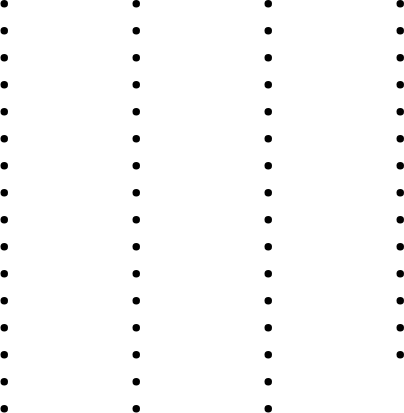<table>
<tr>
<td><br><ul><li></li><li></li><li></li><li></li><li></li><li></li><li></li><li></li><li></li><li></li><li></li><li></li><li></li><li></li><li></li><li></li></ul></td>
<td width=40></td>
<td valign=top><br><ul><li></li><li></li><li></li><li></li><li></li><li></li><li></li><li></li><li></li><li></li><li></li><li></li><li></li><li></li><li></li><li></li></ul></td>
<td width=40></td>
<td valign=top><br><ul><li></li><li></li><li></li><li></li><li></li><li></li><li></li><li></li><li></li><li></li><li></li><li></li><li></li><li></li><li></li><li></li></ul></td>
<td width=40></td>
<td valign=top><br><ul><li></li><li></li><li></li><li></li><li></li><li></li><li></li><li></li><li></li><li></li><li></li><li></li><li></li><li></li></ul></td>
</tr>
</table>
